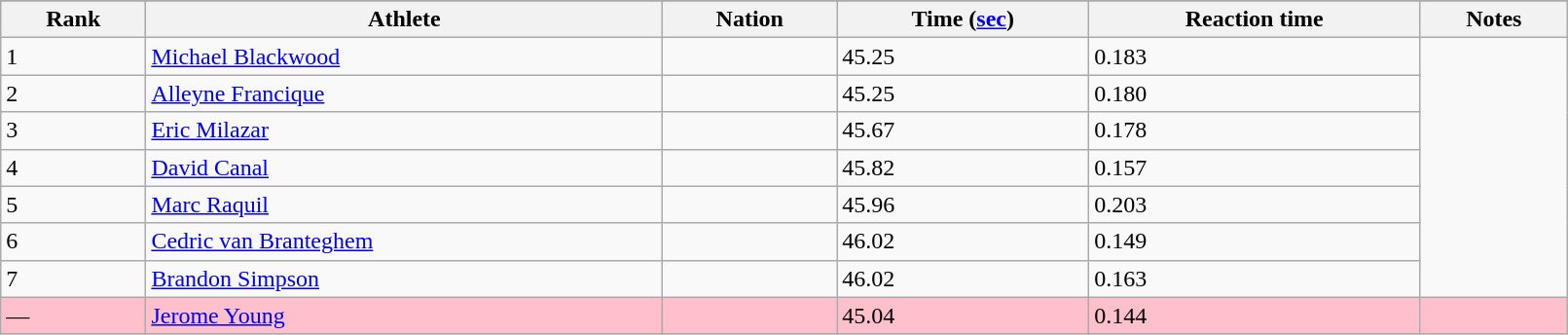<table class="wikitable" width=85%>
<tr>
</tr>
<tr>
<th>Rank</th>
<th>Athlete</th>
<th>Nation</th>
<th>Time (<a href='#'>sec</a>)</th>
<th>Reaction time</th>
<th>Notes</th>
</tr>
<tr>
<td>1</td>
<td><a href='#'>Michael Blackwood</a></td>
<td></td>
<td>45.25</td>
<td>0.183</td>
</tr>
<tr>
<td>2</td>
<td><a href='#'>Alleyne Francique</a></td>
<td></td>
<td>45.25</td>
<td>0.180</td>
</tr>
<tr>
<td>3</td>
<td><a href='#'>Eric Milazar</a></td>
<td></td>
<td>45.67</td>
<td>0.178</td>
</tr>
<tr>
<td>4</td>
<td><a href='#'>David Canal</a></td>
<td></td>
<td>45.82</td>
<td>0.157</td>
</tr>
<tr>
<td>5</td>
<td><a href='#'>Marc Raquil</a></td>
<td></td>
<td>45.96</td>
<td>0.203</td>
</tr>
<tr>
<td>6</td>
<td><a href='#'>Cedric van Branteghem</a></td>
<td></td>
<td>46.02</td>
<td>0.149</td>
</tr>
<tr>
<td>7</td>
<td><a href='#'>Brandon Simpson</a></td>
<td></td>
<td>46.02</td>
<td>0.163</td>
</tr>
<tr bgcolor=pink>
<td>—</td>
<td><a href='#'>Jerome Young</a></td>
<td></td>
<td>45.04</td>
<td>0.144</td>
<td></td>
</tr>
</table>
